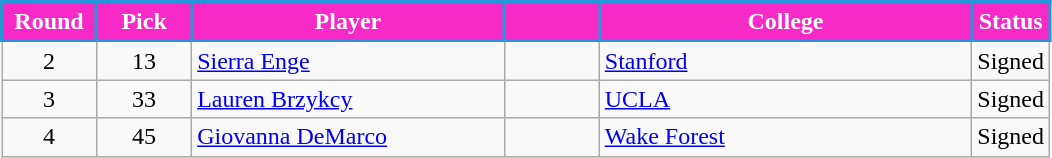<table class="wikitable">
<tr>
<th style="background:#f72ac7; color:#fff; border:2px solid #2597d9; width:55px;" scope="col">Round</th>
<th style="background:#f72ac7; color:#fff; border:2px solid #2597d9; width:55px;">Pick</th>
<th style="background:#f72ac7; color:#fff; border:2px solid #2597d9; width:200px;">Player</th>
<th style="background:#f72ac7; color:#fff; border:2px solid #2597d9; width:55px;"></th>
<th style="background:#f72ac7; color:#fff; border:2px solid #2597d9; width:240px;">College</th>
<th style="background:#f72ac7; color:#fff; border:2px solid #2597d9;">Status</th>
</tr>
<tr>
<td align="center">2</td>
<td align="center">13</td>
<td> <a href='#'>Sierra Enge</a></td>
<td></td>
<td><a href='#'>Stanford</a></td>
<td>Signed</td>
</tr>
<tr>
<td align="center">3</td>
<td align="center">33</td>
<td> <a href='#'>Lauren Brzykcy</a></td>
<td></td>
<td><a href='#'>UCLA</a></td>
<td>Signed</td>
</tr>
<tr>
<td align="center">4</td>
<td align="center">45</td>
<td> <a href='#'>Giovanna DeMarco</a></td>
<td></td>
<td><a href='#'>Wake Forest</a></td>
<td>Signed</td>
</tr>
</table>
